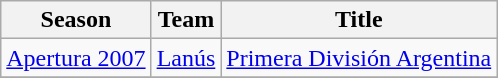<table class="wikitable">
<tr>
<th>Season</th>
<th>Team</th>
<th>Title</th>
</tr>
<tr>
<td><a href='#'>Apertura 2007</a></td>
<td><a href='#'>Lanús</a></td>
<td><a href='#'>Primera División Argentina</a></td>
</tr>
<tr>
</tr>
</table>
